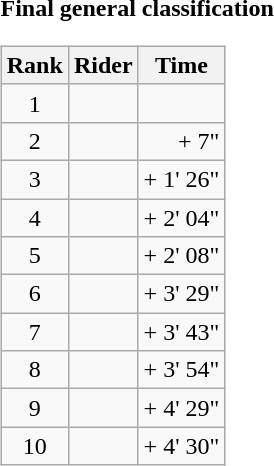<table>
<tr>
<td><strong>Final general classification</strong><br><table class="wikitable">
<tr>
<th scope="col">Rank</th>
<th scope="col">Rider</th>
<th scope="col">Time</th>
</tr>
<tr>
<td style="text-align:center;">1</td>
<td></td>
<td style="text-align:right;"></td>
</tr>
<tr>
<td style="text-align:center;">2</td>
<td></td>
<td style="text-align:right;">+ 7"</td>
</tr>
<tr>
<td style="text-align:center;">3</td>
<td></td>
<td style="text-align:right;">+ 1' 26"</td>
</tr>
<tr>
<td style="text-align:center;">4</td>
<td></td>
<td style="text-align:right;">+ 2' 04"</td>
</tr>
<tr>
<td style="text-align:center;">5</td>
<td></td>
<td style="text-align:right;">+ 2' 08"</td>
</tr>
<tr>
<td style="text-align:center;">6</td>
<td></td>
<td style="text-align:right;">+ 3' 29"</td>
</tr>
<tr>
<td style="text-align:center;">7</td>
<td></td>
<td style="text-align:right;">+ 3' 43"</td>
</tr>
<tr>
<td style="text-align:center;">8</td>
<td></td>
<td style="text-align:right;">+ 3' 54"</td>
</tr>
<tr>
<td style="text-align:center;">9</td>
<td></td>
<td style="text-align:right;">+ 4' 29"</td>
</tr>
<tr>
<td style="text-align:center;">10</td>
<td></td>
<td style="text-align:right;">+ 4' 30"</td>
</tr>
</table>
</td>
</tr>
</table>
